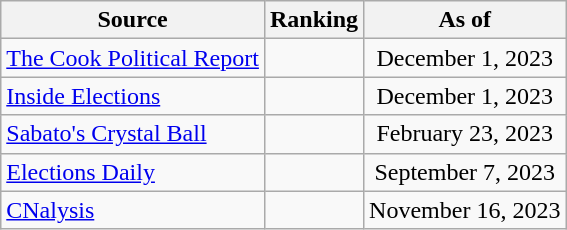<table class="wikitable" style="text-align:center">
<tr>
<th>Source</th>
<th>Ranking</th>
<th>As of</th>
</tr>
<tr>
<td align=left><a href='#'>The Cook Political Report</a></td>
<td></td>
<td>December 1, 2023</td>
</tr>
<tr>
<td align=left><a href='#'>Inside Elections</a></td>
<td></td>
<td>December 1, 2023</td>
</tr>
<tr>
<td align=left><a href='#'>Sabato's Crystal Ball</a></td>
<td></td>
<td>February 23, 2023</td>
</tr>
<tr>
<td align=left><a href='#'>Elections Daily</a></td>
<td></td>
<td>September 7, 2023</td>
</tr>
<tr>
<td align=left><a href='#'>CNalysis</a></td>
<td></td>
<td>November 16, 2023</td>
</tr>
</table>
